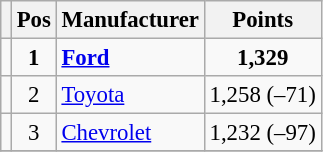<table class="wikitable" style="font-size: 95%">
<tr>
<th></th>
<th>Pos</th>
<th>Manufacturer</th>
<th>Points</th>
</tr>
<tr>
<td align="left"></td>
<td style="text-align:center;"><strong>1</strong></td>
<td><strong><a href='#'>Ford</a></strong></td>
<td style="text-align:center;"><strong>1,329</strong></td>
</tr>
<tr>
<td align="left"></td>
<td style="text-align:center;">2</td>
<td><a href='#'>Toyota</a></td>
<td style="text-align:center;">1,258 (–71)</td>
</tr>
<tr>
<td align="left"></td>
<td style="text-align:center;">3</td>
<td><a href='#'>Chevrolet</a></td>
<td style="text-align:center;">1,232 (–97)</td>
</tr>
<tr class="sortbottom">
</tr>
</table>
